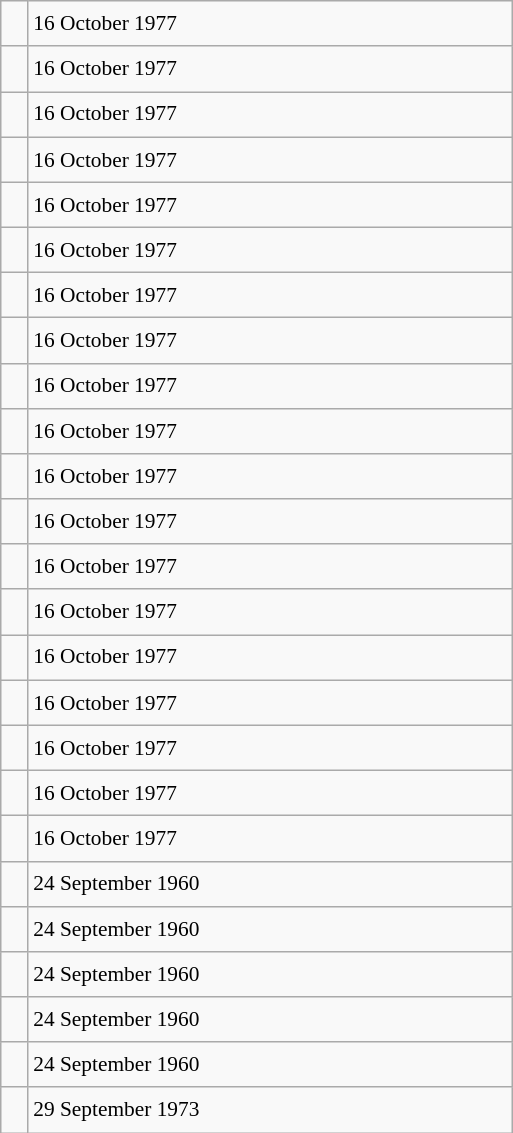<table class="wikitable" style="font-size: 89%; float: left; width: 24em; margin-right: 1em; line-height: 1.65em">
<tr>
<td></td>
<td>16 October 1977</td>
</tr>
<tr>
<td></td>
<td>16 October 1977</td>
</tr>
<tr>
<td></td>
<td>16 October 1977</td>
</tr>
<tr>
<td></td>
<td>16 October 1977</td>
</tr>
<tr>
<td></td>
<td>16 October 1977</td>
</tr>
<tr>
<td></td>
<td>16 October 1977</td>
</tr>
<tr>
<td></td>
<td>16 October 1977</td>
</tr>
<tr>
<td></td>
<td>16 October 1977</td>
</tr>
<tr>
<td></td>
<td>16 October 1977</td>
</tr>
<tr>
<td></td>
<td>16 October 1977</td>
</tr>
<tr>
<td></td>
<td>16 October 1977</td>
</tr>
<tr>
<td></td>
<td>16 October 1977</td>
</tr>
<tr>
<td></td>
<td>16 October 1977</td>
</tr>
<tr>
<td></td>
<td>16 October 1977</td>
</tr>
<tr>
<td></td>
<td>16 October 1977</td>
</tr>
<tr>
<td></td>
<td>16 October 1977</td>
</tr>
<tr>
<td></td>
<td>16 October 1977</td>
</tr>
<tr>
<td></td>
<td>16 October 1977</td>
</tr>
<tr>
<td></td>
<td>16 October 1977</td>
</tr>
<tr>
<td></td>
<td>24 September 1960</td>
</tr>
<tr>
<td></td>
<td>24 September 1960</td>
</tr>
<tr>
<td></td>
<td>24 September 1960</td>
</tr>
<tr>
<td></td>
<td>24 September 1960</td>
</tr>
<tr>
<td></td>
<td>24 September 1960</td>
</tr>
<tr>
<td></td>
<td>29 September 1973</td>
</tr>
</table>
